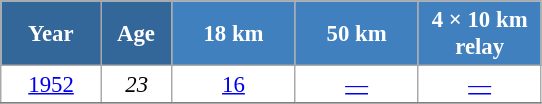<table class="wikitable" style="font-size:95%; text-align:center; border:grey solid 1px; border-collapse:collapse; background:#ffffff;">
<tr>
<th style="background-color:#369; color:white; width:60px;"> Year </th>
<th style="background-color:#369; color:white; width:40px;"> Age </th>
<th style="background-color:#4180be; color:white; width:75px;"> 18 km </th>
<th style="background-color:#4180be; color:white; width:75px;"> 50 km </th>
<th style="background-color:#4180be; color:white; width:75px;"> 4 × 10 km <br> relay </th>
</tr>
<tr>
<td><a href='#'>1952</a></td>
<td><em>23</em></td>
<td><a href='#'>16</a></td>
<td><a href='#'>—</a></td>
<td><a href='#'>—</a></td>
</tr>
<tr>
</tr>
</table>
